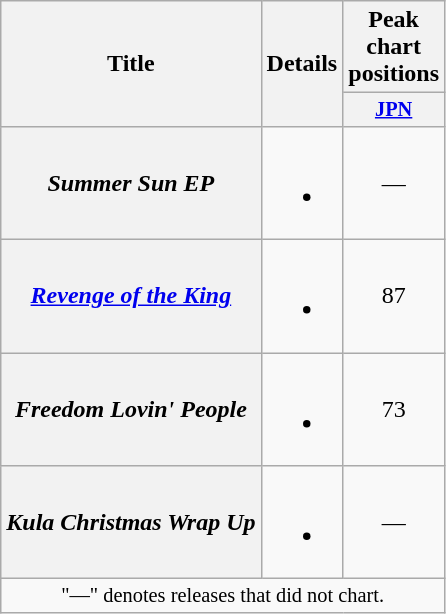<table class="wikitable plainrowheaders">
<tr>
<th scope="col" rowspan="2">Title</th>
<th scope="col" rowspan="2">Details</th>
<th colspan="1">Peak chart positions</th>
</tr>
<tr>
<th style="width:3em;font-size:85%"><a href='#'>JPN</a><br></th>
</tr>
<tr>
<th scope="row"><em>Summer Sun EP</em></th>
<td><br><ul><li></li></ul></td>
<td align="center">—</td>
</tr>
<tr>
<th scope="row"><em><a href='#'>Revenge of the King</a></em></th>
<td><br><ul><li></li></ul></td>
<td align="center">87</td>
</tr>
<tr>
<th scope="row"><em>Freedom Lovin' People</em></th>
<td><br><ul><li></li></ul></td>
<td align="center">73</td>
</tr>
<tr>
<th scope="row"><em>Kula Christmas Wrap Up</em></th>
<td><br><ul><li></li></ul></td>
<td align="center">—</td>
</tr>
<tr>
<td colspan="3" style="text-align:center; font-size:85%">"—" denotes releases that did not chart.</td>
</tr>
</table>
